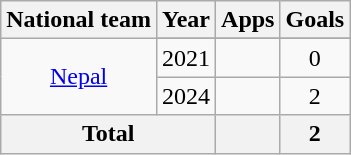<table class="wikitable" style="text-align:center">
<tr>
<th>National team</th>
<th>Year</th>
<th>Apps</th>
<th>Goals</th>
</tr>
<tr>
<td rowspan="3"><a href='#'>Nepal</a></td>
</tr>
<tr>
<td>2021</td>
<td></td>
<td>0</td>
</tr>
<tr>
<td>2024</td>
<td></td>
<td>2</td>
</tr>
<tr>
<th colspan="2">Total</th>
<th></th>
<th>2</th>
</tr>
</table>
